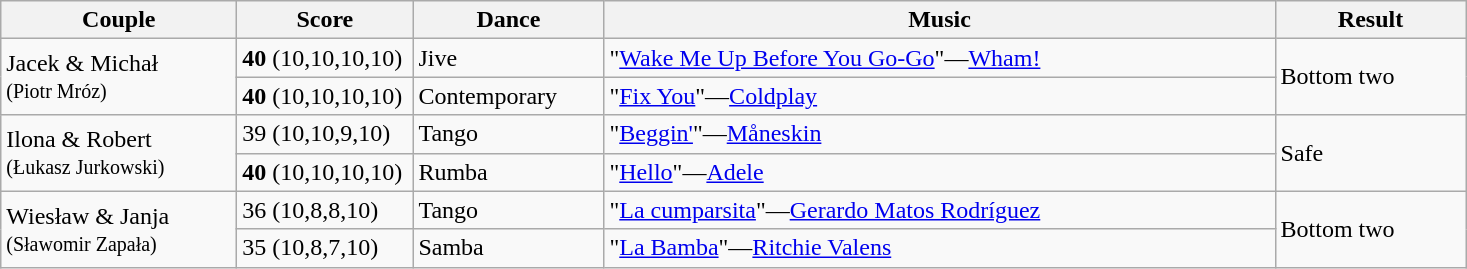<table class="wikitable">
<tr>
<th style="width:150px;">Couple</th>
<th style="width:110px;">Score</th>
<th style="width:120px;">Dance</th>
<th style="width:440px;">Music</th>
<th style="width:120px;">Result</th>
</tr>
<tr>
<td rowspan="2">Jacek & Michał<br><small>(Piotr Mróz)</small></td>
<td><strong>40</strong> (10,10,10,10)</td>
<td>Jive</td>
<td>"<a href='#'>Wake Me Up Before You Go-Go</a>"—<a href='#'>Wham!</a></td>
<td rowspan="2">Bottom two</td>
</tr>
<tr>
<td><strong>40</strong> (10,10,10,10)</td>
<td>Contemporary</td>
<td>"<a href='#'>Fix You</a>"—<a href='#'>Coldplay</a></td>
</tr>
<tr>
<td rowspan="2">Ilona & Robert<br><small>(Łukasz Jurkowski)</small></td>
<td>39 (10,10,9,10)</td>
<td>Tango</td>
<td>"<a href='#'>Beggin'</a>"—<a href='#'>Måneskin</a></td>
<td rowspan="2">Safe</td>
</tr>
<tr>
<td><strong>40</strong> (10,10,10,10)</td>
<td>Rumba</td>
<td>"<a href='#'>Hello</a>"—<a href='#'>Adele</a></td>
</tr>
<tr>
<td rowspan="2">Wiesław & Janja<br><small>(Sławomir Zapała)</small></td>
<td>36 (10,8,8,10)</td>
<td>Tango</td>
<td>"<a href='#'>La cumparsita</a>"—<a href='#'>Gerardo Matos Rodríguez</a></td>
<td rowspan="2">Bottom two</td>
</tr>
<tr>
<td>35 (10,8,7,10)</td>
<td>Samba</td>
<td>"<a href='#'>La Bamba</a>"—<a href='#'>Ritchie Valens</a></td>
</tr>
</table>
